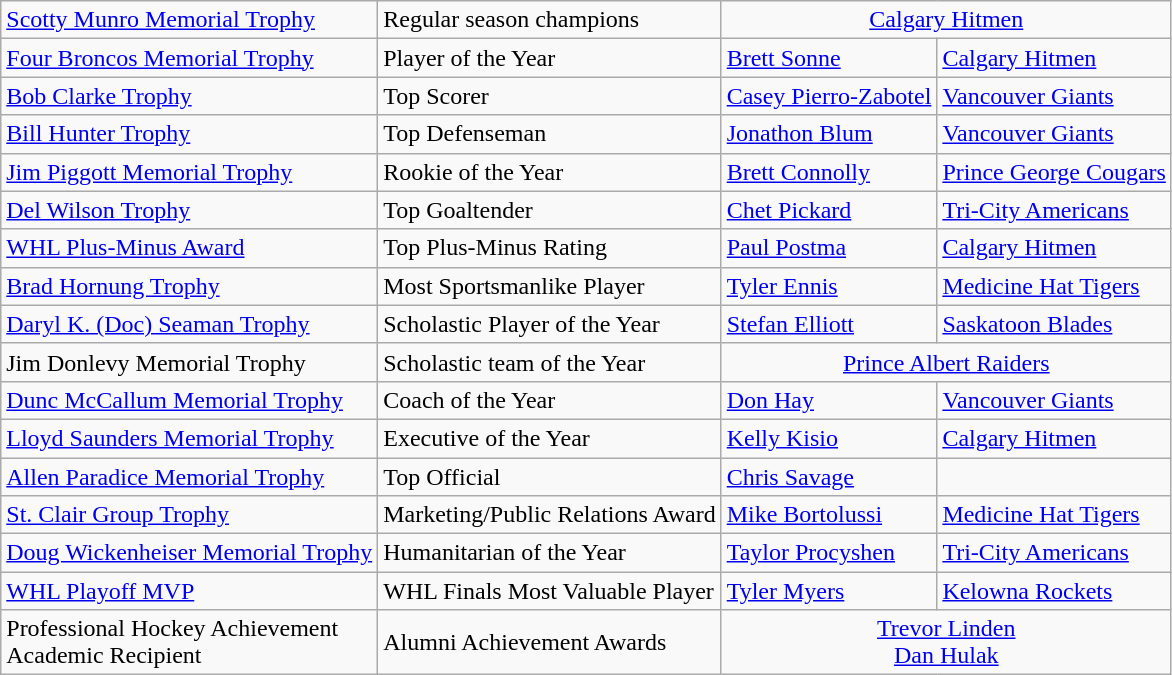<table class="wikitable">
<tr>
<td><a href='#'>Scotty Munro Memorial Trophy</a></td>
<td>Regular season champions</td>
<td colspan="2" align="center"><a href='#'>Calgary Hitmen</a></td>
</tr>
<tr>
<td><a href='#'>Four Broncos Memorial Trophy</a></td>
<td>Player of the Year</td>
<td><a href='#'>Brett Sonne</a></td>
<td><a href='#'>Calgary Hitmen</a></td>
</tr>
<tr>
<td><a href='#'>Bob Clarke Trophy</a></td>
<td>Top Scorer</td>
<td><a href='#'>Casey Pierro-Zabotel</a></td>
<td><a href='#'>Vancouver Giants</a></td>
</tr>
<tr>
<td><a href='#'>Bill Hunter Trophy</a></td>
<td>Top Defenseman</td>
<td><a href='#'>Jonathon Blum</a></td>
<td><a href='#'>Vancouver Giants</a></td>
</tr>
<tr>
<td><a href='#'>Jim Piggott Memorial Trophy</a></td>
<td>Rookie of the Year</td>
<td><a href='#'>Brett Connolly</a></td>
<td><a href='#'>Prince George Cougars</a></td>
</tr>
<tr>
<td><a href='#'>Del Wilson Trophy</a></td>
<td>Top Goaltender</td>
<td><a href='#'>Chet Pickard</a></td>
<td><a href='#'>Tri-City Americans</a></td>
</tr>
<tr>
<td><a href='#'>WHL Plus-Minus Award</a></td>
<td>Top Plus-Minus Rating</td>
<td><a href='#'>Paul Postma</a></td>
<td><a href='#'>Calgary Hitmen</a></td>
</tr>
<tr>
<td><a href='#'>Brad Hornung Trophy</a></td>
<td>Most Sportsmanlike Player</td>
<td><a href='#'>Tyler Ennis</a></td>
<td><a href='#'>Medicine Hat Tigers</a></td>
</tr>
<tr>
<td><a href='#'>Daryl K. (Doc) Seaman Trophy</a></td>
<td>Scholastic Player of the Year</td>
<td><a href='#'>Stefan Elliott</a></td>
<td><a href='#'>Saskatoon Blades</a></td>
</tr>
<tr>
<td>Jim Donlevy Memorial Trophy</td>
<td>Scholastic team of the Year</td>
<td colspan="2" style="text-align:center;"><a href='#'>Prince Albert Raiders</a></td>
</tr>
<tr>
<td><a href='#'>Dunc McCallum Memorial Trophy</a></td>
<td>Coach of the Year</td>
<td><a href='#'>Don Hay</a></td>
<td><a href='#'>Vancouver Giants</a></td>
</tr>
<tr>
<td><a href='#'>Lloyd Saunders Memorial Trophy</a></td>
<td>Executive of the Year</td>
<td><a href='#'>Kelly Kisio</a></td>
<td><a href='#'>Calgary Hitmen</a></td>
</tr>
<tr>
<td><a href='#'>Allen Paradice Memorial Trophy</a></td>
<td>Top Official</td>
<td><a href='#'>Chris Savage</a></td>
</tr>
<tr>
<td><a href='#'>St. Clair Group Trophy</a></td>
<td>Marketing/Public Relations Award</td>
<td><a href='#'>Mike Bortolussi</a></td>
<td><a href='#'>Medicine Hat Tigers</a></td>
</tr>
<tr>
<td><a href='#'>Doug Wickenheiser Memorial Trophy</a></td>
<td>Humanitarian of the Year</td>
<td><a href='#'>Taylor Procyshen</a></td>
<td><a href='#'>Tri-City Americans</a></td>
</tr>
<tr>
<td><a href='#'>WHL Playoff MVP</a></td>
<td>WHL Finals Most Valuable Player</td>
<td><a href='#'>Tyler Myers</a></td>
<td><a href='#'>Kelowna Rockets</a></td>
</tr>
<tr>
<td>Professional Hockey Achievement<br>Academic Recipient</td>
<td>Alumni Achievement Awards</td>
<td colspan="2" align="center"><a href='#'>Trevor Linden</a><br><a href='#'>Dan Hulak</a></td>
</tr>
</table>
